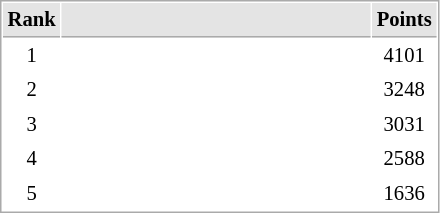<table cellspacing="1" cellpadding="3" style="border:1px solid #aaa; font-size:86%;">
<tr style="background:#e4e4e4;">
<th style="border-bottom:1px solid #aaa; width:10px;">Rank</th>
<th style="border-bottom:1px solid #aaa; width:200px;"></th>
<th style="border-bottom:1px solid #aaa; width:20px;">Points</th>
</tr>
<tr>
<td align=center>1</td>
<td></td>
<td align=center>4101</td>
</tr>
<tr>
<td align=center>2</td>
<td></td>
<td align=center>3248</td>
</tr>
<tr>
<td align=center>3</td>
<td></td>
<td align=center>3031</td>
</tr>
<tr>
<td align=center>4</td>
<td></td>
<td align=center>2588</td>
</tr>
<tr>
<td align=center>5</td>
<td></td>
<td align=center>1636</td>
</tr>
</table>
